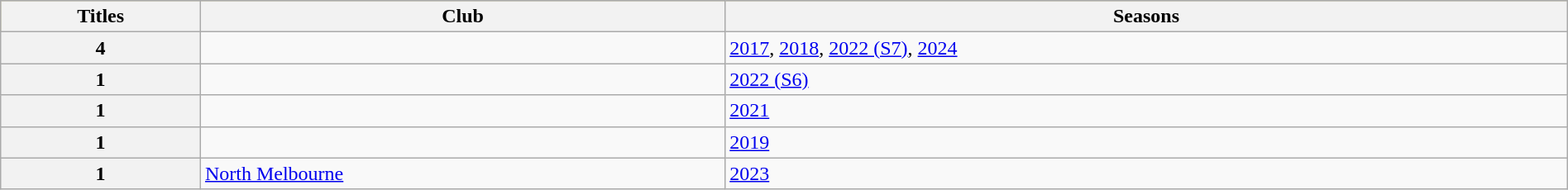<table class="wikitable" style="width:100%;">
<tr style="background:#bdb76b;">
<th>Titles</th>
<th>Club</th>
<th>Seasons</th>
</tr>
<tr>
<th>4</th>
<td> </td>
<td><a href='#'>2017</a>, <a href='#'>2018</a>, <a href='#'>2022 (S7)</a>, <a href='#'>2024</a></td>
</tr>
<tr>
<th>1</th>
<td> </td>
<td><a href='#'>2022 (S6)</a></td>
</tr>
<tr>
<th>1</th>
<td> </td>
<td><a href='#'>2021</a></td>
</tr>
<tr>
<th>1</th>
<td> </td>
<td><a href='#'>2019</a></td>
</tr>
<tr>
<th>1</th>
<td> <a href='#'>North Melbourne</a></td>
<td><a href='#'>2023</a></td>
</tr>
</table>
